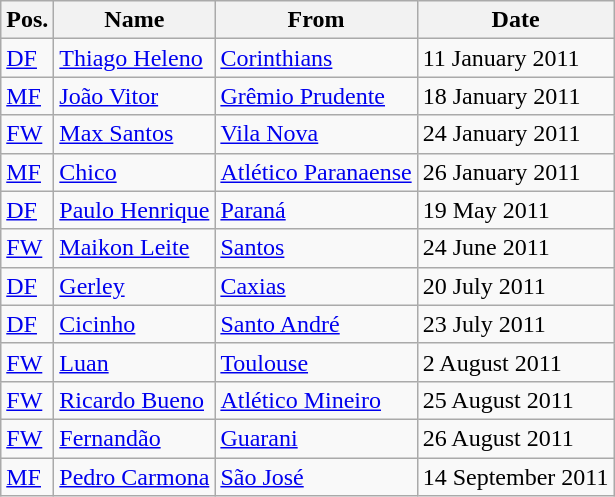<table class="wikitable">
<tr>
<th>Pos.</th>
<th>Name</th>
<th>From</th>
<th>Date</th>
</tr>
<tr>
<td><a href='#'>DF</a></td>
<td> <a href='#'>Thiago Heleno</a></td>
<td> <a href='#'>Corinthians</a></td>
<td>11 January 2011</td>
</tr>
<tr>
<td><a href='#'>MF</a></td>
<td> <a href='#'>João Vitor</a></td>
<td> <a href='#'>Grêmio Prudente</a></td>
<td>18 January 2011</td>
</tr>
<tr>
<td><a href='#'>FW</a></td>
<td> <a href='#'>Max Santos</a></td>
<td> <a href='#'>Vila Nova</a></td>
<td>24 January 2011</td>
</tr>
<tr>
<td><a href='#'>MF</a></td>
<td> <a href='#'>Chico</a></td>
<td> <a href='#'>Atlético Paranaense</a></td>
<td>26 January 2011</td>
</tr>
<tr>
<td><a href='#'>DF</a></td>
<td> <a href='#'>Paulo Henrique</a></td>
<td> <a href='#'>Paraná</a></td>
<td>19 May 2011</td>
</tr>
<tr>
<td><a href='#'>FW</a></td>
<td> <a href='#'>Maikon Leite</a></td>
<td> <a href='#'>Santos</a></td>
<td>24 June 2011</td>
</tr>
<tr>
<td><a href='#'>DF</a></td>
<td> <a href='#'>Gerley</a></td>
<td> <a href='#'>Caxias</a></td>
<td>20 July 2011</td>
</tr>
<tr>
<td><a href='#'>DF</a></td>
<td> <a href='#'>Cicinho</a></td>
<td> <a href='#'>Santo André</a></td>
<td>23 July 2011</td>
</tr>
<tr>
<td><a href='#'>FW</a></td>
<td> <a href='#'>Luan</a></td>
<td> <a href='#'>Toulouse</a></td>
<td>2 August 2011</td>
</tr>
<tr>
<td><a href='#'>FW</a></td>
<td> <a href='#'>Ricardo Bueno</a></td>
<td> <a href='#'>Atlético Mineiro</a></td>
<td>25 August 2011</td>
</tr>
<tr>
<td><a href='#'>FW</a></td>
<td> <a href='#'>Fernandão</a></td>
<td> <a href='#'>Guarani</a></td>
<td>26 August 2011</td>
</tr>
<tr>
<td><a href='#'>MF</a></td>
<td> <a href='#'>Pedro Carmona</a></td>
<td> <a href='#'>São José</a></td>
<td>14 September 2011</td>
</tr>
</table>
